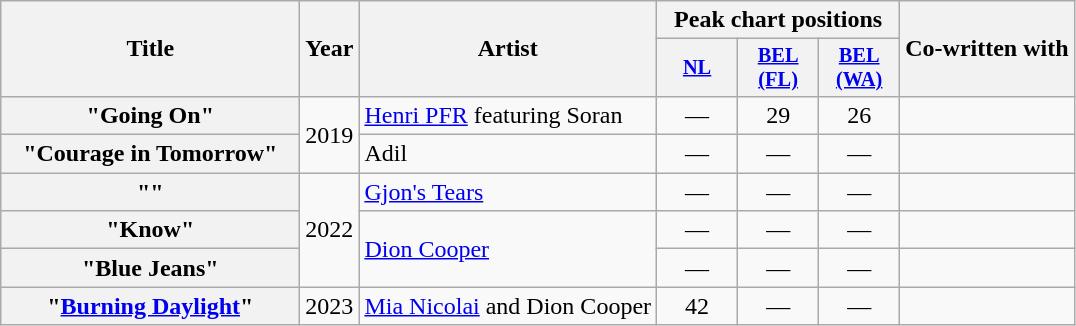<table class="wikitable plainrowheaders">
<tr>
<th scope="col" rowspan="2" style="width:12em;">Title</th>
<th scope="col" rowspan="2" style="width:1em;">Year</th>
<th scope="col" rowspan="2">Artist</th>
<th scope="col" colspan="3">Peak chart positions</th>
<th scope="col" rowspan="2">Co-written with</th>
</tr>
<tr>
<th scope="col" style="width:3.5em;font-size:85%;"><a href='#'>NL</a></th>
<th scope="col" style="width:3.5em;font-size:85%;"><a href='#'>BEL<br>(FL)</a><br></th>
<th scope="col" style="width:3.5em;font-size:85%;"><a href='#'>BEL<br>(WA)</a><br></th>
</tr>
<tr>
<th scope="row">"Going On"</th>
<td rowspan="2" style="text-align:center">2019</td>
<td><a href='#'>Henri PFR</a> featuring Soran</td>
<td style="text-align:center">—</td>
<td style="text-align:center">29</td>
<td style="text-align:center">26</td>
<td></td>
</tr>
<tr>
<th scope="row">"Courage in Tomorrow"</th>
<td>Adil</td>
<td style="text-align:center">—</td>
<td style="text-align:center">—</td>
<td style="text-align:center">—</td>
<td></td>
</tr>
<tr>
<th scope="row">""</th>
<td rowspan="3" style="text-align:center">2022</td>
<td><a href='#'>Gjon's Tears</a></td>
<td style="text-align:center">—</td>
<td style="text-align:center">—</td>
<td style="text-align:center">—</td>
<td></td>
</tr>
<tr>
<th scope="row">"Know"</th>
<td rowspan="2"><a href='#'>Dion Cooper</a></td>
<td style="text-align:center">—</td>
<td style="text-align:center">—</td>
<td style="text-align:center">—</td>
<td></td>
</tr>
<tr>
<th scope="row">"Blue Jeans"</th>
<td style="text-align:center">—</td>
<td style="text-align:center">—</td>
<td style="text-align:center">—</td>
<td></td>
</tr>
<tr>
<th scope="row">"<a href='#'>Burning Daylight</a>"</th>
<td>2023</td>
<td><a href='#'>Mia Nicolai</a> and Dion Cooper</td>
<td style="text-align:center">42</td>
<td style="text-align:center">—</td>
<td style="text-align:center">—</td>
<td></td>
</tr>
</table>
